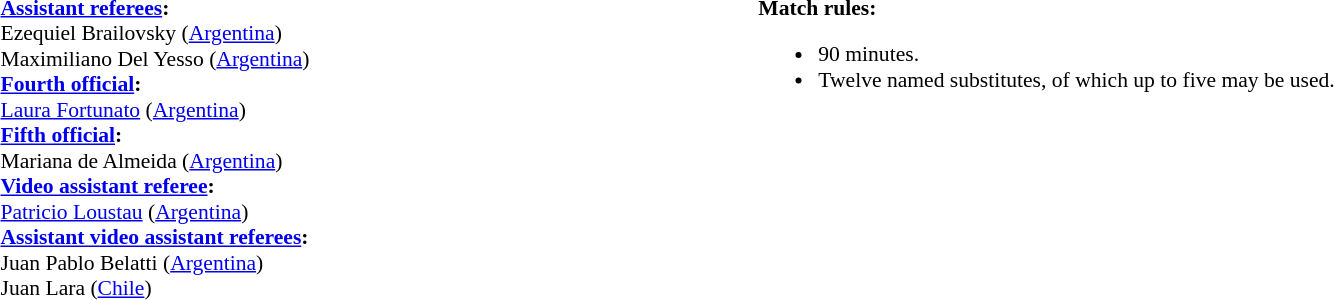<table style="width:100%; font-size:90%;">
<tr>
<td><br><strong><a href='#'>Assistant referees</a>:</strong>
<br>Ezequiel Brailovsky (<a href='#'>Argentina</a>)
<br>Maximiliano Del Yesso (<a href='#'>Argentina</a>)
<br><strong><a href='#'>Fourth official</a>:</strong>
<br><a href='#'>Laura Fortunato</a> (<a href='#'>Argentina</a>)
<br><strong><a href='#'>Fifth official</a>:</strong>
<br>Mariana de Almeida (<a href='#'>Argentina</a>)
<br><strong><a href='#'>Video assistant referee</a>:</strong>
<br><a href='#'>Patricio Loustau</a> (<a href='#'>Argentina</a>)
<br><strong><a href='#'>Assistant video assistant referees</a>:</strong>
<br>Juan Pablo Belatti (<a href='#'>Argentina</a>)
<br>Juan Lara (<a href='#'>Chile</a>)</td>
<td style="width:60%; vertical-align:top;"><br><strong>Match rules:</strong><ul><li>90 minutes.</li><li>Twelve named substitutes, of which up to five may be used.</li></ul></td>
</tr>
</table>
